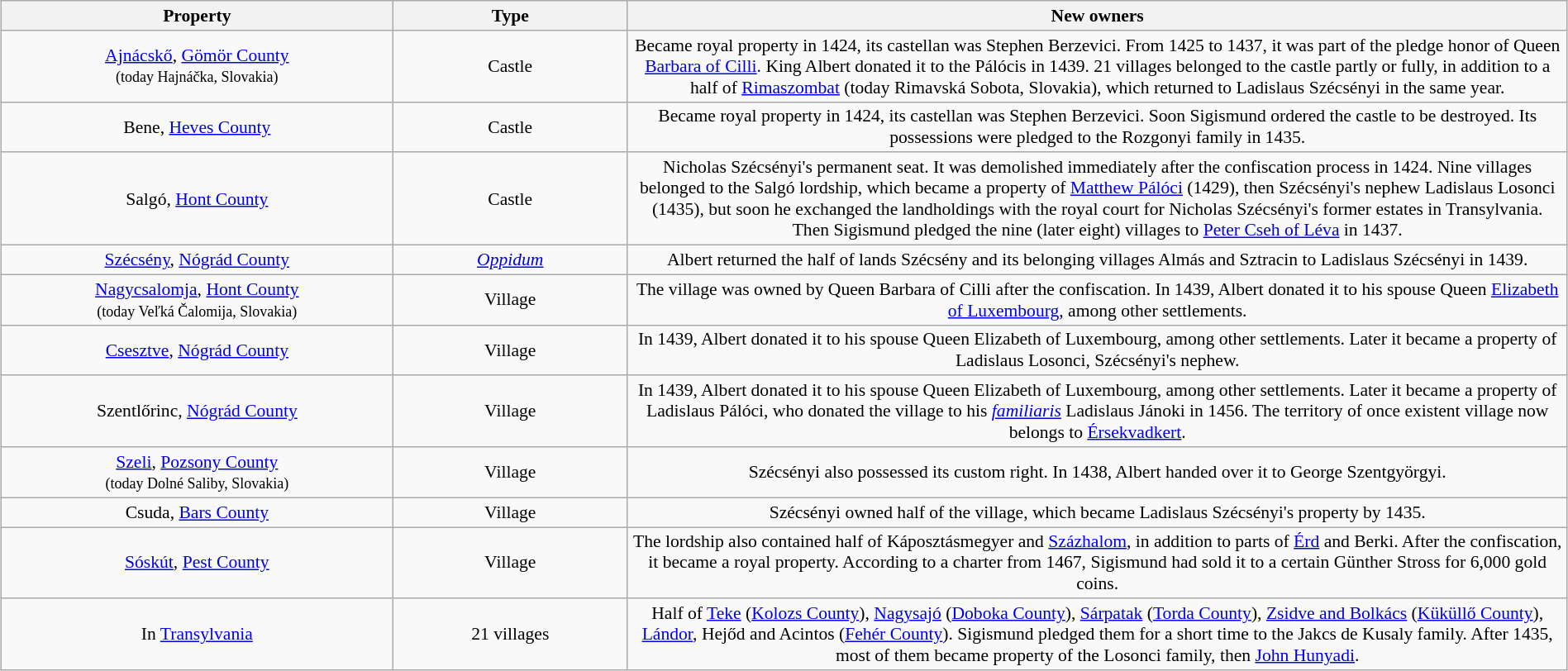<table class="wikitable floatright" style="text-align:center;font-size:90%;width:100%;margin-left:3em">
<tr>
<th scope="col" width="25%">Property</th>
<th scope="col" width="15%">Type</th>
<th scope="col" width="60%">New owners</th>
</tr>
<tr>
<td><a href='#'>Ajnácskő</a>, <a href='#'>Gömör County</a><br><small>(today Hajnáčka, Slovakia)</small></td>
<td>Castle</td>
<td>Became royal property in 1424, its castellan was Stephen Berzevici. From 1425 to 1437, it was part of the pledge honor of Queen <a href='#'>Barbara of Cilli</a>. King Albert donated it to the Pálócis in 1439. 21 villages belonged to the castle partly or fully, in addition to a half of <a href='#'>Rimaszombat</a> (today Rimavská Sobota, Slovakia), which returned to Ladislaus Szécsényi in the same year.</td>
</tr>
<tr>
<td>Bene, <a href='#'>Heves County</a></td>
<td>Castle</td>
<td>Became royal property in 1424, its castellan was Stephen Berzevici. Soon Sigismund ordered the castle to be destroyed. Its possessions were pledged to the Rozgonyi family in 1435.</td>
</tr>
<tr>
<td>Salgó, <a href='#'>Hont County</a></td>
<td>Castle</td>
<td>Nicholas Szécsényi's permanent seat. It was demolished immediately after the confiscation process in 1424. Nine villages belonged to the Salgó lordship, which became a property of <a href='#'>Matthew Pálóci</a> (1429), then Szécsényi's nephew Ladislaus Losonci (1435), but soon he exchanged the landholdings with the royal court for Nicholas Szécsényi's former estates in Transylvania. Then Sigismund pledged the nine (later eight) villages to <a href='#'>Peter Cseh of Léva</a> in 1437.</td>
</tr>
<tr>
<td><a href='#'>Szécsény</a>, <a href='#'>Nógrád County</a></td>
<td><em><a href='#'>Oppidum</a></em></td>
<td>Albert returned the half of lands Szécsény and its belonging villages Almás and Sztracin to Ladislaus Szécsényi in 1439.</td>
</tr>
<tr>
<td><a href='#'>Nagycsalomja</a>, <a href='#'>Hont County</a><br><small>(today Veľká Čalomija, Slovakia)</small></td>
<td>Village</td>
<td>The village was owned by Queen Barbara of Cilli after the confiscation. In 1439, Albert donated it to his spouse Queen <a href='#'>Elizabeth of Luxembourg</a>, among other settlements.</td>
</tr>
<tr>
<td><a href='#'>Csesztve</a>, <a href='#'>Nógrád County</a></td>
<td>Village</td>
<td>In 1439, Albert donated it to his spouse Queen Elizabeth of Luxembourg, among other settlements. Later it became a property of Ladislaus Losonci, Szécsényi's nephew.</td>
</tr>
<tr>
<td>Szentlőrinc, <a href='#'>Nógrád County</a></td>
<td>Village</td>
<td>In 1439, Albert donated it to his spouse Queen Elizabeth of Luxembourg, among other settlements. Later it became a property of Ladislaus Pálóci, who donated the village to his <em><a href='#'>familiaris</a></em> Ladislaus Jánoki in 1456. The territory of once existent village now belongs to <a href='#'>Érsekvadkert</a>.</td>
</tr>
<tr>
<td><a href='#'>Szeli</a>, <a href='#'>Pozsony County</a><br><small>(today Dolné Saliby, Slovakia)</small></td>
<td>Village</td>
<td>Szécsényi also possessed its custom right. In 1438, Albert handed over it to George Szentgyörgyi.</td>
</tr>
<tr>
<td>Csuda, <a href='#'>Bars County</a></td>
<td>Village</td>
<td>Szécsényi owned half of the village, which became Ladislaus Szécsényi's property by 1435.</td>
</tr>
<tr>
<td><a href='#'>Sóskút</a>, <a href='#'>Pest County</a></td>
<td>Village</td>
<td>The lordship also contained half of Káposztásmegyer and <a href='#'>Százhalom</a>, in addition to parts of <a href='#'>Érd</a> and Berki. After the confiscation, it became a royal property. According to a charter from 1467, Sigismund had sold it to a certain Günther Stross for 6,000 gold coins.</td>
</tr>
<tr>
<td>In <a href='#'>Transylvania</a></td>
<td>21 villages</td>
<td>Half of <a href='#'>Teke</a> (<a href='#'>Kolozs County</a>), <a href='#'>Nagysajó</a> (<a href='#'>Doboka County</a>), <a href='#'>Sárpatak</a> (<a href='#'>Torda County</a>), <a href='#'>Zsidve and Bolkács</a> (<a href='#'>Küküllő County</a>), <a href='#'>Lándor</a>, Hejőd and Acintos (<a href='#'>Fehér County</a>). Sigismund pledged them for a short time to the Jakcs de Kusaly family. After 1435, most of them became property of the Losonci family, then <a href='#'>John Hunyadi</a>.</td>
</tr>
</table>
